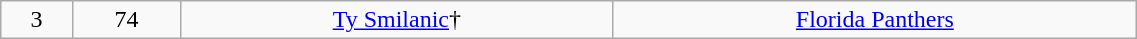<table class="wikitable" width="60%">
<tr align="center" bgcolor="">
<td>3</td>
<td>74</td>
<td><a href='#'>Ty Smilanic</a>†</td>
<td><a href='#'>Florida Panthers</a></td>
</tr>
</table>
